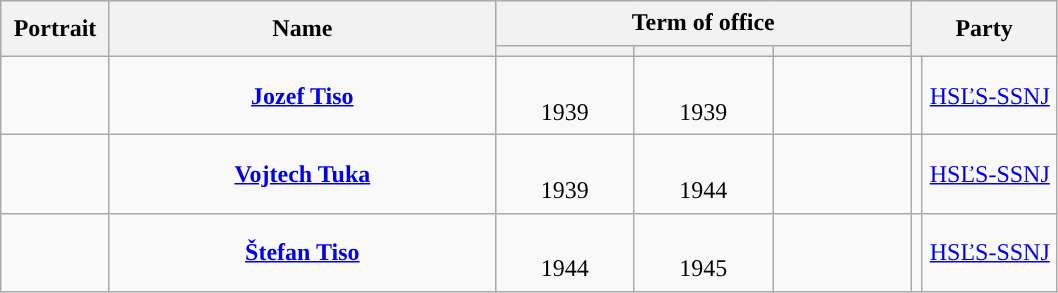<table class="wikitable" style="line-height:1.4em; text-align:center; border:1px #aaf solid">
<tr>
<th rowspan="2" width="65">Portrait</th>
<th rowspan="2" width="250">Name<br></th>
<th colspan="3">Term of office</th>
<th colspan="2" rowspan="2" width="90">Party</th>
</tr>
<tr>
<th width="85"></th>
<th width="85"></th>
<th width="85"></th>
</tr>
<tr>
<td></td>
<td><strong><a href='#'>Jozef Tiso</a></strong><br></td>
<td><br>1939</td>
<td><br>1939</td>
<td></td>
<td style="background-color: "></td>
<td><a href='#'>HSĽS-SSNJ</a></td>
</tr>
<tr>
<td></td>
<td><strong><a href='#'>Vojtech Tuka</a></strong><br></td>
<td><br>1939</td>
<td><br>1944</td>
<td></td>
<td style="background-color: "></td>
<td><a href='#'>HSĽS-SSNJ</a></td>
</tr>
<tr>
<td></td>
<td><strong><a href='#'>Štefan Tiso</a></strong><br></td>
<td><br>1944</td>
<td><br>1945</td>
<td></td>
<td style="background-color: "></td>
<td><a href='#'>HSĽS-SSNJ</a></td>
</tr>
</table>
